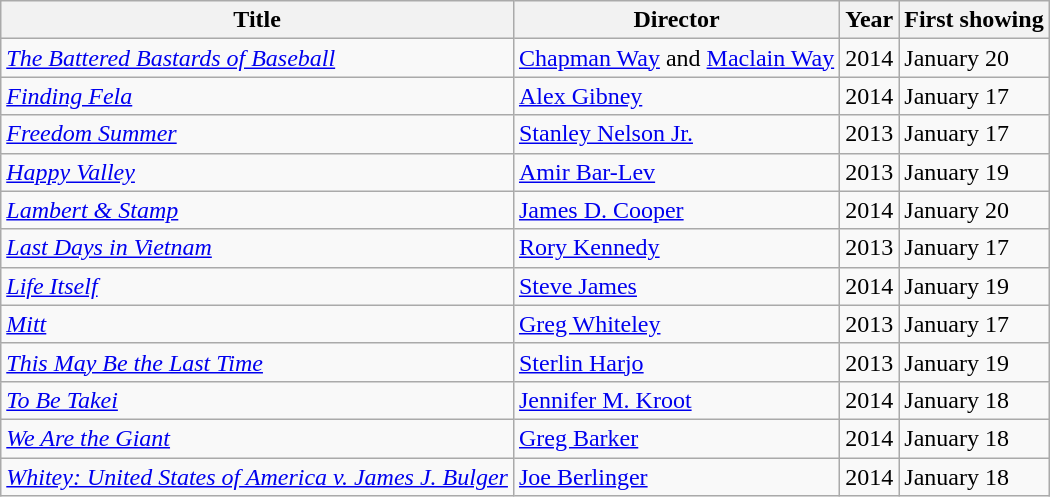<table class="wikitable sortable">
<tr>
<th>Title</th>
<th>Director</th>
<th>Year</th>
<th>First showing</th>
</tr>
<tr>
<td><em><a href='#'>The Battered Bastards of Baseball</a></em></td>
<td><a href='#'>Chapman Way</a> and <a href='#'>Maclain Way</a></td>
<td>2014</td>
<td>January 20</td>
</tr>
<tr>
<td><em><a href='#'>Finding Fela</a></em></td>
<td><a href='#'>Alex Gibney</a></td>
<td>2014</td>
<td>January 17</td>
</tr>
<tr>
<td><em><a href='#'>Freedom Summer</a></em></td>
<td><a href='#'>Stanley Nelson Jr.</a></td>
<td>2013</td>
<td>January 17</td>
</tr>
<tr>
<td><em><a href='#'>Happy Valley</a></em></td>
<td><a href='#'>Amir Bar-Lev</a></td>
<td>2013</td>
<td>January 19</td>
</tr>
<tr>
<td><em><a href='#'>Lambert & Stamp</a></em></td>
<td><a href='#'>James D. Cooper</a></td>
<td>2014</td>
<td>January 20</td>
</tr>
<tr>
<td><em><a href='#'>Last Days in Vietnam</a></em></td>
<td><a href='#'>Rory Kennedy</a></td>
<td>2013</td>
<td>January 17</td>
</tr>
<tr>
<td><em><a href='#'>Life Itself</a></em></td>
<td><a href='#'>Steve James</a></td>
<td>2014</td>
<td>January 19</td>
</tr>
<tr>
<td><em><a href='#'>Mitt</a></em></td>
<td><a href='#'>Greg Whiteley</a></td>
<td>2013</td>
<td>January 17</td>
</tr>
<tr>
<td><em><a href='#'>This May Be the Last Time</a></em></td>
<td><a href='#'>Sterlin Harjo</a></td>
<td>2013</td>
<td>January 19</td>
</tr>
<tr>
<td><em><a href='#'>To Be Takei</a></em></td>
<td><a href='#'>Jennifer M. Kroot</a></td>
<td>2014</td>
<td>January 18</td>
</tr>
<tr>
<td><em><a href='#'>We Are the Giant</a></em></td>
<td><a href='#'>Greg Barker</a></td>
<td>2014</td>
<td>January 18</td>
</tr>
<tr>
<td><em><a href='#'>Whitey: United States of America v. James J. Bulger</a></em></td>
<td><a href='#'>Joe Berlinger</a></td>
<td>2014</td>
<td>January 18</td>
</tr>
</table>
